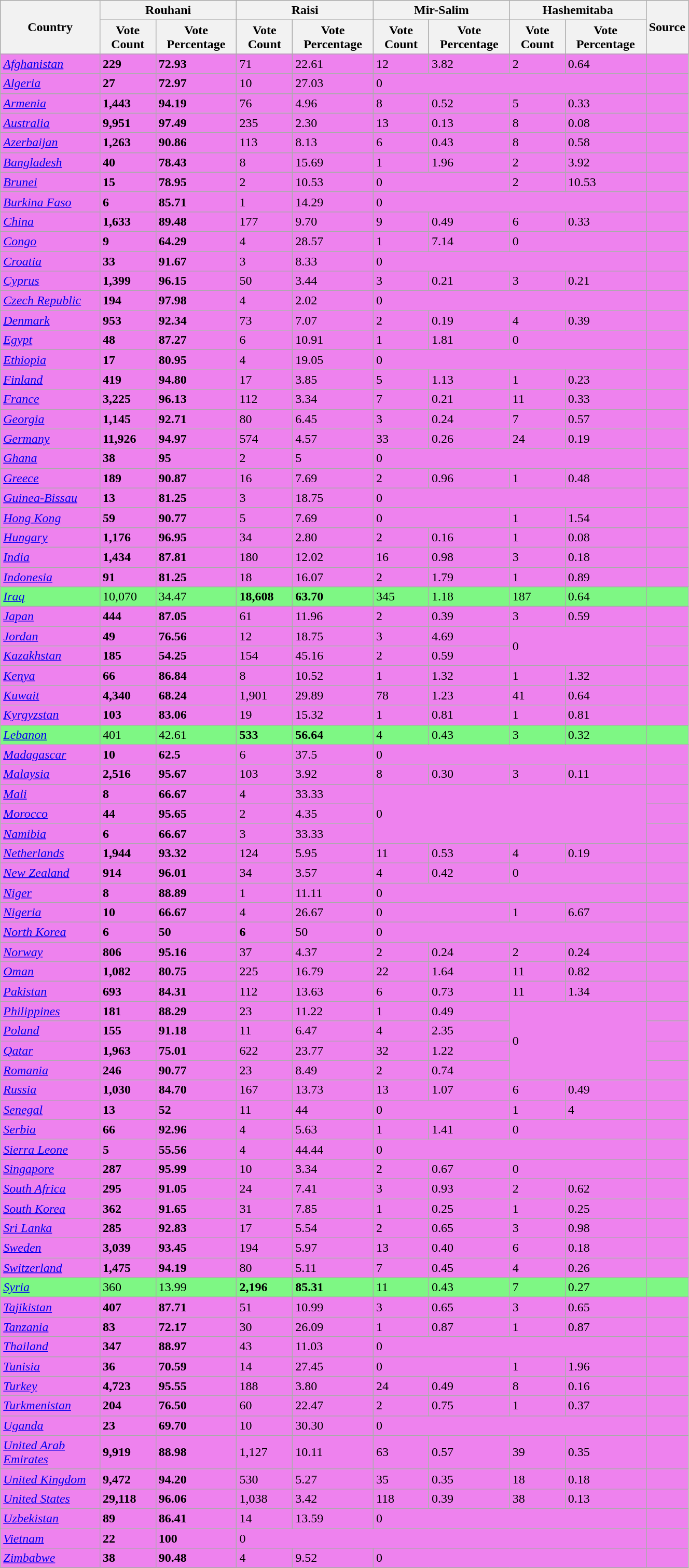<table style="width:70%;" class="wikitable sortable collapsible">
<tr>
<th rowspan="2">Country</th>
<th colspan="2">Rouhani</th>
<th colspan="2">Raisi</th>
<th colspan="2">Mir-Salim</th>
<th colspan="2">Hashemitaba</th>
<th rowspan="2">Source</th>
</tr>
<tr>
<th>Vote Count</th>
<th>Vote Percentage</th>
<th>Vote Count</th>
<th>Vote Percentage</th>
<th>Vote Count</th>
<th>Vote Percentage</th>
<th>Vote Count</th>
<th>Vote Percentage</th>
</tr>
<tr style="background:violet;">
<td><em><a href='#'>Afghanistan</a></em></td>
<td><strong>229</strong></td>
<td><strong>72.93</strong></td>
<td>71</td>
<td>22.61</td>
<td>12</td>
<td>3.82</td>
<td>2</td>
<td>0.64</td>
<td></td>
</tr>
<tr style="background:violet;">
<td><em><a href='#'>Algeria</a></em></td>
<td><strong>27</strong></td>
<td><strong>72.97</strong></td>
<td>10</td>
<td>27.03</td>
<td colspan="4">0</td>
<td></td>
</tr>
<tr style="background:violet;">
<td><em><a href='#'>Armenia</a></em></td>
<td><strong>1,443</strong></td>
<td><strong>94.19</strong></td>
<td>76</td>
<td>4.96</td>
<td>8</td>
<td>0.52</td>
<td>5</td>
<td>0.33</td>
<td></td>
</tr>
<tr style="background:violet;">
<td><em><a href='#'>Australia</a></em></td>
<td><strong>9,951</strong></td>
<td><strong>97.49</strong></td>
<td>235</td>
<td>2.30</td>
<td>13</td>
<td>0.13</td>
<td>8</td>
<td>0.08</td>
<td></td>
</tr>
<tr style="background:violet;">
<td><em><a href='#'>Azerbaijan</a></em></td>
<td><strong>1,263</strong></td>
<td><strong>90.86</strong></td>
<td>113</td>
<td>8.13</td>
<td>6</td>
<td>0.43</td>
<td>8</td>
<td>0.58</td>
<td></td>
</tr>
<tr style="background:violet;">
<td><em><a href='#'>Bangladesh</a></em></td>
<td><strong>40</strong></td>
<td><strong>78.43</strong></td>
<td>8</td>
<td>15.69</td>
<td>1</td>
<td>1.96</td>
<td>2</td>
<td>3.92</td>
<td></td>
</tr>
<tr style="background:violet;">
<td><em><a href='#'>Brunei</a></em></td>
<td><strong>15</strong></td>
<td><strong>78.95</strong></td>
<td>2</td>
<td>10.53</td>
<td colspan="2">0</td>
<td>2</td>
<td>10.53</td>
<td></td>
</tr>
<tr style="background:violet;">
<td><em><a href='#'>Burkina Faso</a></em></td>
<td><strong>6</strong></td>
<td><strong>85.71</strong></td>
<td>1</td>
<td>14.29</td>
<td colspan="4">0</td>
<td></td>
</tr>
<tr style="background:violet;">
<td><em><a href='#'>China</a></em></td>
<td><strong>1,633</strong></td>
<td><strong>89.48</strong></td>
<td>177</td>
<td>9.70</td>
<td>9</td>
<td>0.49</td>
<td>6</td>
<td>0.33</td>
<td></td>
</tr>
<tr style="background:violet;">
<td><em><a href='#'>Congo</a></em></td>
<td><strong>9</strong></td>
<td><strong>64.29</strong></td>
<td>4</td>
<td>28.57</td>
<td>1</td>
<td>7.14</td>
<td colspan="2">0</td>
<td></td>
</tr>
<tr style="background:violet;">
<td><em><a href='#'>Croatia</a></em></td>
<td><strong>33</strong></td>
<td><strong>91.67</strong></td>
<td>3</td>
<td>8.33</td>
<td colspan="4">0</td>
<td></td>
</tr>
<tr style="background:violet;">
<td><em><a href='#'>Cyprus</a></em></td>
<td><strong>1,399</strong></td>
<td><strong>96.15</strong></td>
<td>50</td>
<td>3.44</td>
<td>3</td>
<td>0.21</td>
<td>3</td>
<td>0.21</td>
<td></td>
</tr>
<tr style="background:violet;">
<td><em><a href='#'>Czech Republic</a></em></td>
<td><strong>194</strong></td>
<td><strong>97.98</strong></td>
<td>4</td>
<td>2.02</td>
<td colspan="4">0</td>
<td></td>
</tr>
<tr style="background:violet;">
<td><em><a href='#'>Denmark</a></em></td>
<td><strong>953</strong></td>
<td><strong>92.34</strong></td>
<td>73</td>
<td>7.07</td>
<td>2</td>
<td>0.19</td>
<td>4</td>
<td>0.39</td>
<td></td>
</tr>
<tr style="background:violet;">
<td><em><a href='#'>Egypt</a></em></td>
<td><strong>48</strong></td>
<td><strong>87.27</strong></td>
<td>6</td>
<td>10.91</td>
<td>1</td>
<td>1.81</td>
<td colspan="2">0</td>
<td></td>
</tr>
<tr style="background:violet;">
<td><em><a href='#'>Ethiopia</a></em></td>
<td><strong>17</strong></td>
<td><strong>80.95</strong></td>
<td>4</td>
<td>19.05</td>
<td colspan="4">0</td>
<td></td>
</tr>
<tr style="background:violet;">
<td><em><a href='#'>Finland</a></em></td>
<td><strong>419</strong></td>
<td><strong>94.80</strong></td>
<td>17</td>
<td>3.85</td>
<td>5</td>
<td>1.13</td>
<td>1</td>
<td>0.23</td>
<td></td>
</tr>
<tr style="background:violet;">
<td><em><a href='#'>France</a></em></td>
<td><strong>3,225</strong></td>
<td><strong>96.13</strong></td>
<td>112</td>
<td>3.34</td>
<td>7</td>
<td>0.21</td>
<td>11</td>
<td>0.33</td>
<td></td>
</tr>
<tr style="background:violet;">
<td><em><a href='#'>Georgia</a></em></td>
<td><strong>1,145</strong></td>
<td><strong>92.71</strong></td>
<td>80</td>
<td>6.45</td>
<td>3</td>
<td>0.24</td>
<td>7</td>
<td>0.57</td>
<td></td>
</tr>
<tr style="background:violet;">
<td><em><a href='#'>Germany</a></em></td>
<td><strong>11,926</strong></td>
<td><strong>94.97</strong></td>
<td>574</td>
<td>4.57</td>
<td>33</td>
<td>0.26</td>
<td>24</td>
<td>0.19</td>
<td></td>
</tr>
<tr style="background:violet;">
<td><em><a href='#'>Ghana</a></em></td>
<td><strong>38</strong></td>
<td><strong>95</strong></td>
<td>2</td>
<td>5</td>
<td colspan="4">0</td>
<td></td>
</tr>
<tr style="background:violet;">
<td><em><a href='#'>Greece</a></em></td>
<td><strong>189</strong></td>
<td><strong>90.87</strong></td>
<td>16</td>
<td>7.69</td>
<td>2</td>
<td>0.96</td>
<td>1</td>
<td>0.48</td>
<td></td>
</tr>
<tr style="background:violet;">
<td><em><a href='#'>Guinea-Bissau</a></em></td>
<td><strong>13</strong></td>
<td><strong>81.25</strong></td>
<td>3</td>
<td>18.75</td>
<td colspan="4">0</td>
<td></td>
</tr>
<tr style="background:violet;">
<td><em><a href='#'>Hong Kong</a></em></td>
<td><strong>59</strong></td>
<td><strong>90.77</strong></td>
<td>5</td>
<td>7.69</td>
<td colspan="2">0</td>
<td>1</td>
<td>1.54</td>
<td></td>
</tr>
<tr style="background:violet;">
<td><em><a href='#'>Hungary</a></em></td>
<td><strong>1,176</strong></td>
<td><strong>96.95</strong></td>
<td>34</td>
<td>2.80</td>
<td>2</td>
<td>0.16</td>
<td>1</td>
<td>0.08</td>
<td></td>
</tr>
<tr style="background:violet;">
<td><em><a href='#'>India</a></em></td>
<td><strong>1,434</strong></td>
<td><strong>87.81</strong></td>
<td>180</td>
<td>12.02</td>
<td>16</td>
<td>0.98</td>
<td>3</td>
<td>0.18</td>
<td></td>
</tr>
<tr style="background:violet;">
<td><em><a href='#'>Indonesia</a></em></td>
<td><strong>91</strong></td>
<td><strong>81.25</strong></td>
<td>18</td>
<td>16.07</td>
<td>2</td>
<td>1.79</td>
<td>1</td>
<td>0.89</td>
<td></td>
</tr>
<tr style="background:#7EF784">
<td><em><a href='#'>Iraq</a></em></td>
<td>10,070</td>
<td>34.47</td>
<td><strong>18,608</strong></td>
<td><strong>63.70</strong></td>
<td>345</td>
<td>1.18</td>
<td>187</td>
<td>0.64</td>
<td></td>
</tr>
<tr style="background:violet;">
<td><em><a href='#'>Japan</a></em></td>
<td><strong>444</strong></td>
<td><strong>87.05</strong></td>
<td>61</td>
<td>11.96</td>
<td>2</td>
<td>0.39</td>
<td>3</td>
<td>0.59</td>
<td></td>
</tr>
<tr style="background:violet;">
<td><em><a href='#'>Jordan</a></em></td>
<td><strong>49</strong></td>
<td><strong>76.56</strong></td>
<td>12</td>
<td>18.75</td>
<td>3</td>
<td>4.69</td>
<td colspan="2" rowspan="2">0</td>
<td></td>
</tr>
<tr style="background:violet;">
<td><em><a href='#'>Kazakhstan</a></em></td>
<td><strong>185</strong></td>
<td><strong>54.25</strong></td>
<td>154</td>
<td>45.16</td>
<td>2</td>
<td>0.59</td>
<td></td>
</tr>
<tr style="background:violet;">
<td><em><a href='#'>Kenya</a></em></td>
<td><strong>66</strong></td>
<td><strong>86.84</strong></td>
<td>8</td>
<td>10.52</td>
<td>1</td>
<td>1.32</td>
<td>1</td>
<td>1.32</td>
<td></td>
</tr>
<tr style="background:violet;">
<td><em><a href='#'>Kuwait</a></em></td>
<td><strong>4,340</strong></td>
<td><strong>68.24</strong></td>
<td>1,901</td>
<td>29.89</td>
<td>78</td>
<td>1.23</td>
<td>41</td>
<td>0.64</td>
<td></td>
</tr>
<tr style="background:violet;">
<td><em><a href='#'>Kyrgyzstan</a></em></td>
<td><strong>103</strong></td>
<td><strong>83.06</strong></td>
<td>19</td>
<td>15.32</td>
<td>1</td>
<td>0.81</td>
<td>1</td>
<td>0.81</td>
<td></td>
</tr>
<tr style="background:#7EF784">
<td><em><a href='#'>Lebanon</a></em></td>
<td>401</td>
<td>42.61</td>
<td><strong>533</strong></td>
<td><strong>56.64</strong></td>
<td>4</td>
<td>0.43</td>
<td>3</td>
<td>0.32</td>
<td></td>
</tr>
<tr style="background:violet;">
<td><em><a href='#'>Madagascar</a></em></td>
<td><strong>10</strong></td>
<td><strong>62.5</strong></td>
<td>6</td>
<td>37.5</td>
<td colspan="4">0</td>
<td></td>
</tr>
<tr style="background:violet;">
<td><em><a href='#'>Malaysia</a></em></td>
<td><strong>2,516</strong></td>
<td><strong>95.67</strong></td>
<td>103</td>
<td>3.92</td>
<td>8</td>
<td>0.30</td>
<td>3</td>
<td>0.11</td>
<td></td>
</tr>
<tr style="background:violet;">
<td><em><a href='#'>Mali</a></em></td>
<td><strong>8</strong></td>
<td><strong>66.67</strong></td>
<td>4</td>
<td>33.33</td>
<td colspan="4" rowspan="3">0</td>
<td></td>
</tr>
<tr style="background:violet;">
<td><em><a href='#'>Morocco</a></em></td>
<td><strong>44</strong></td>
<td><strong>95.65</strong></td>
<td>2</td>
<td>4.35</td>
<td></td>
</tr>
<tr style="background:violet;">
<td><em><a href='#'>Namibia</a></em></td>
<td><strong>6</strong></td>
<td><strong>66.67</strong></td>
<td>3</td>
<td>33.33</td>
<td></td>
</tr>
<tr style="background:violet;">
<td><em><a href='#'>Netherlands</a></em></td>
<td><strong>1,944</strong></td>
<td><strong>93.32</strong></td>
<td>124</td>
<td>5.95</td>
<td>11</td>
<td>0.53</td>
<td>4</td>
<td>0.19</td>
<td></td>
</tr>
<tr style="background:violet;">
<td><em><a href='#'>New Zealand</a> </em></td>
<td><strong>914</strong></td>
<td><strong>96.01</strong></td>
<td>34</td>
<td>3.57</td>
<td>4</td>
<td>0.42</td>
<td colspan="2">0</td>
<td></td>
</tr>
<tr style="background:violet;">
<td><em><a href='#'>Niger</a></em></td>
<td><strong>8</strong></td>
<td><strong>88.89</strong></td>
<td>1</td>
<td>11.11</td>
<td colspan="4">0</td>
<td></td>
</tr>
<tr style="background:violet;">
<td><em><a href='#'>Nigeria</a></em></td>
<td><strong>10</strong></td>
<td><strong>66.67</strong></td>
<td>4</td>
<td>26.67</td>
<td colspan="2">0</td>
<td>1</td>
<td>6.67</td>
<td></td>
</tr>
<tr style="background:violet;">
<td><em><a href='#'>North Korea</a></em></td>
<td><strong>6</strong></td>
<td><strong>50</strong></td>
<td><strong>6</strong></td>
<td>50</td>
<td colspan="4">0</td>
<td></td>
</tr>
<tr style="background:violet;">
<td><em><a href='#'>Norway</a></em></td>
<td><strong>806</strong></td>
<td><strong>95.16</strong></td>
<td>37</td>
<td>4.37</td>
<td>2</td>
<td>0.24</td>
<td>2</td>
<td>0.24</td>
<td></td>
</tr>
<tr style="background:violet;">
<td><em><a href='#'>Oman</a> </em></td>
<td><strong>1,082</strong></td>
<td><strong>80.75</strong></td>
<td>225</td>
<td>16.79</td>
<td>22</td>
<td>1.64</td>
<td>11</td>
<td>0.82</td>
<td></td>
</tr>
<tr style="background:violet;">
<td><em><a href='#'>Pakistan</a></em></td>
<td><strong>693</strong></td>
<td><strong>84.31</strong></td>
<td>112</td>
<td>13.63</td>
<td>6</td>
<td>0.73</td>
<td>11</td>
<td>1.34</td>
<td></td>
</tr>
<tr style="background:violet;">
<td><em><a href='#'>Philippines</a></em></td>
<td><strong>181</strong></td>
<td><strong>88.29</strong></td>
<td>23</td>
<td>11.22</td>
<td>1</td>
<td>0.49</td>
<td colspan="2" rowspan="4">0</td>
<td></td>
</tr>
<tr style="background:violet;">
<td><em><a href='#'>Poland</a></em></td>
<td><strong>155</strong></td>
<td><strong>91.18</strong></td>
<td>11</td>
<td>6.47</td>
<td>4</td>
<td>2.35</td>
<td></td>
</tr>
<tr style="background:violet;">
<td><em><a href='#'>Qatar</a></em></td>
<td><strong>1,963</strong></td>
<td><strong>75.01</strong></td>
<td>622</td>
<td>23.77</td>
<td>32</td>
<td>1.22</td>
<td></td>
</tr>
<tr style="background:violet;">
<td><em><a href='#'>Romania</a></em></td>
<td><strong>246</strong></td>
<td><strong>90.77</strong></td>
<td>23</td>
<td>8.49</td>
<td>2</td>
<td>0.74</td>
<td></td>
</tr>
<tr style="background:violet;">
<td><em><a href='#'>Russia</a></em></td>
<td><strong>1,030</strong></td>
<td><strong>84.70</strong></td>
<td>167</td>
<td>13.73</td>
<td>13</td>
<td>1.07</td>
<td>6</td>
<td>0.49</td>
<td></td>
</tr>
<tr style="background:violet;">
<td><em><a href='#'>Senegal</a></em></td>
<td><strong>13</strong></td>
<td><strong>52</strong></td>
<td>11</td>
<td>44</td>
<td colspan="2">0</td>
<td>1</td>
<td>4</td>
<td></td>
</tr>
<tr style="background:violet;">
<td><em><a href='#'>Serbia</a> </em></td>
<td><strong>66</strong></td>
<td><strong>92.96</strong></td>
<td>4</td>
<td>5.63</td>
<td>1</td>
<td>1.41</td>
<td colspan="2">0</td>
<td></td>
</tr>
<tr style="background:violet;">
<td><em><a href='#'>Sierra Leone</a></em></td>
<td><strong>5</strong></td>
<td><strong>55.56</strong></td>
<td>4</td>
<td>44.44</td>
<td colspan="4">0</td>
<td></td>
</tr>
<tr style="background:violet;">
<td><em><a href='#'>Singapore</a> </em></td>
<td><strong>287</strong></td>
<td><strong>95.99</strong></td>
<td>10</td>
<td>3.34</td>
<td>2</td>
<td>0.67</td>
<td colspan="2">0</td>
<td></td>
</tr>
<tr style="background:violet;">
<td><em><a href='#'>South Africa</a></em></td>
<td><strong>295</strong></td>
<td><strong>91.05</strong></td>
<td>24</td>
<td>7.41</td>
<td>3</td>
<td>0.93</td>
<td>2</td>
<td>0.62</td>
<td></td>
</tr>
<tr style="background:violet;">
<td><em><a href='#'>South Korea</a></em></td>
<td><strong>362</strong></td>
<td><strong>91.65</strong></td>
<td>31</td>
<td>7.85</td>
<td>1</td>
<td>0.25</td>
<td>1</td>
<td>0.25</td>
<td></td>
</tr>
<tr style="background:violet;">
<td><em><a href='#'>Sri Lanka</a> </em></td>
<td><strong>285</strong></td>
<td><strong>92.83</strong></td>
<td>17</td>
<td>5.54</td>
<td>2</td>
<td>0.65</td>
<td>3</td>
<td>0.98</td>
<td></td>
</tr>
<tr style="background:violet;">
<td><em><a href='#'>Sweden</a> </em></td>
<td><strong>3,039</strong></td>
<td><strong>93.45</strong></td>
<td>194</td>
<td>5.97</td>
<td>13</td>
<td>0.40</td>
<td>6</td>
<td>0.18</td>
<td></td>
</tr>
<tr style="background:violet;">
<td><em><a href='#'>Switzerland</a> </em></td>
<td><strong>1,475</strong></td>
<td><strong>94.19</strong></td>
<td>80</td>
<td>5.11</td>
<td>7</td>
<td>0.45</td>
<td>4</td>
<td>0.26</td>
<td></td>
</tr>
<tr style="background:#7EF784">
<td><em><a href='#'>Syria</a></em></td>
<td>360</td>
<td>13.99</td>
<td><strong>2,196</strong></td>
<td><strong>85.31</strong></td>
<td>11</td>
<td>0.43</td>
<td>7</td>
<td>0.27</td>
<td></td>
</tr>
<tr style="background:violet;">
<td><em><a href='#'>Tajikistan</a></em></td>
<td><strong>407</strong></td>
<td><strong>87.71</strong></td>
<td>51</td>
<td>10.99</td>
<td>3</td>
<td>0.65</td>
<td>3</td>
<td>0.65</td>
<td></td>
</tr>
<tr style="background:violet;">
<td><em><a href='#'>Tanzania</a></em></td>
<td><strong>83</strong></td>
<td><strong>72.17</strong></td>
<td>30</td>
<td>26.09</td>
<td>1</td>
<td>0.87</td>
<td>1</td>
<td>0.87</td>
<td></td>
</tr>
<tr style="background:violet;">
<td><em><a href='#'>Thailand</a></em></td>
<td><strong>347</strong></td>
<td><strong>88.97</strong></td>
<td>43</td>
<td>11.03</td>
<td colspan="4">0</td>
<td></td>
</tr>
<tr style="background:violet;">
<td><em><a href='#'>Tunisia</a></em></td>
<td><strong>36</strong></td>
<td><strong>70.59</strong></td>
<td>14</td>
<td>27.45</td>
<td colspan="2">0</td>
<td>1</td>
<td>1.96</td>
<td></td>
</tr>
<tr style="background:violet;">
<td><em><a href='#'>Turkey</a></em></td>
<td><strong>4,723</strong></td>
<td><strong>95.55</strong></td>
<td>188</td>
<td>3.80</td>
<td>24</td>
<td>0.49</td>
<td>8</td>
<td>0.16</td>
<td></td>
</tr>
<tr style="background:violet;">
<td><em><a href='#'>Turkmenistan</a></em></td>
<td><strong>204</strong></td>
<td><strong>76.50</strong></td>
<td>60</td>
<td>22.47</td>
<td>2</td>
<td>0.75</td>
<td>1</td>
<td>0.37</td>
<td></td>
</tr>
<tr style="background:violet;">
<td><em><a href='#'>Uganda</a></em></td>
<td><strong>23</strong></td>
<td><strong>69.70</strong></td>
<td>10</td>
<td>30.30</td>
<td colspan="4">0</td>
<td></td>
</tr>
<tr style="background:violet;">
<td><em><a href='#'>United Arab Emirates</a> </em></td>
<td><strong>9,919</strong></td>
<td><strong>88.98</strong></td>
<td>1,127</td>
<td>10.11</td>
<td>63</td>
<td>0.57</td>
<td>39</td>
<td>0.35</td>
<td></td>
</tr>
<tr style="background:violet;">
<td><em><a href='#'>United Kingdom</a></em></td>
<td><strong>9,472</strong></td>
<td><strong>94.20</strong></td>
<td>530</td>
<td>5.27</td>
<td>35</td>
<td>0.35</td>
<td>18</td>
<td>0.18</td>
<td></td>
</tr>
<tr style="background:violet;">
<td><em><a href='#'>United States</a> </em></td>
<td><strong>29,118</strong></td>
<td><strong>96.06</strong></td>
<td>1,038</td>
<td>3.42</td>
<td>118</td>
<td>0.39</td>
<td>38</td>
<td>0.13</td>
<td></td>
</tr>
<tr style="background:violet;">
<td><em><a href='#'>Uzbekistan</a> </em></td>
<td><strong>89</strong></td>
<td><strong>86.41</strong></td>
<td>14</td>
<td>13.59</td>
<td colspan="4">0</td>
<td></td>
</tr>
<tr style="background:violet;">
<td><em><a href='#'>Vietnam</a></em></td>
<td><strong>22</strong></td>
<td><strong>100</strong></td>
<td colspan="6">0</td>
<td></td>
</tr>
<tr style="background:violet;">
<td><em><a href='#'>Zimbabwe</a></em></td>
<td><strong>38</strong></td>
<td><strong>90.48</strong></td>
<td>4</td>
<td>9.52</td>
<td colspan="4">0</td>
<td></td>
</tr>
</table>
